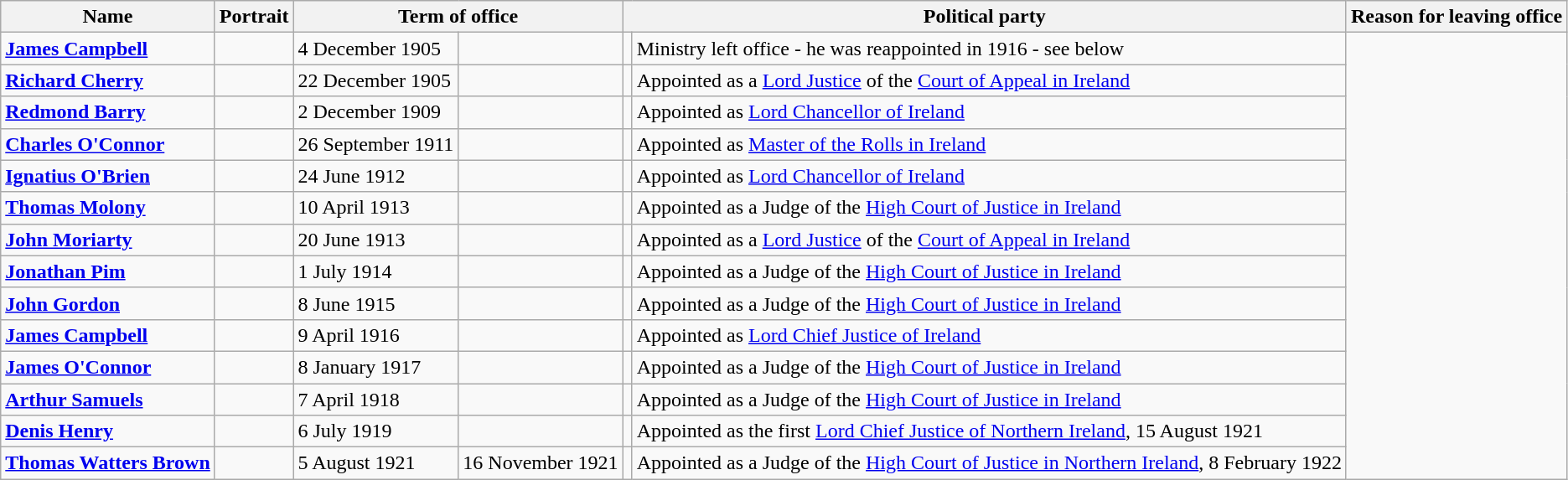<table class="wikitable">
<tr>
<th>Name</th>
<th>Portrait</th>
<th colspan=2>Term of office</th>
<th colspan=2>Political party</th>
<th>Reason for leaving office</th>
</tr>
<tr>
<td><strong><a href='#'>James Campbell</a></strong><br></td>
<td></td>
<td>4 December 1905</td>
<td></td>
<td></td>
<td>Ministry left office - he was reappointed in 1916 - see below</td>
</tr>
<tr>
<td><strong><a href='#'>Richard Cherry</a></strong><br></td>
<td></td>
<td>22 December 1905</td>
<td></td>
<td></td>
<td>Appointed as a <a href='#'>Lord Justice</a> of the <a href='#'>Court of Appeal in Ireland</a></td>
</tr>
<tr>
<td><strong><a href='#'>Redmond Barry</a></strong><br></td>
<td></td>
<td>2 December 1909</td>
<td></td>
<td></td>
<td>Appointed as <a href='#'>Lord Chancellor of Ireland</a></td>
</tr>
<tr>
<td><strong><a href='#'>Charles O'Connor</a></strong></td>
<td></td>
<td>26 September 1911</td>
<td></td>
<td></td>
<td>Appointed as <a href='#'>Master of the Rolls in Ireland</a></td>
</tr>
<tr>
<td><strong><a href='#'>Ignatius O'Brien</a></strong></td>
<td></td>
<td>24 June 1912</td>
<td></td>
<td></td>
<td>Appointed as <a href='#'>Lord Chancellor of Ireland</a></td>
</tr>
<tr>
<td><strong><a href='#'>Thomas Molony</a></strong></td>
<td></td>
<td>10 April 1913</td>
<td></td>
<td></td>
<td>Appointed as a Judge of the <a href='#'>High Court of Justice in Ireland</a></td>
</tr>
<tr>
<td><strong><a href='#'>John Moriarty</a></strong></td>
<td></td>
<td>20 June 1913</td>
<td></td>
<td></td>
<td>Appointed as a <a href='#'>Lord Justice</a> of the <a href='#'>Court of Appeal in Ireland</a></td>
</tr>
<tr>
<td><strong><a href='#'>Jonathan Pim</a></strong></td>
<td></td>
<td>1 July 1914</td>
<td></td>
<td></td>
<td>Appointed as a Judge of the <a href='#'>High Court of Justice in Ireland</a></td>
</tr>
<tr>
<td><strong><a href='#'>John Gordon</a></strong><br></td>
<td></td>
<td>8 June 1915</td>
<td></td>
<td></td>
<td>Appointed as a Judge of the <a href='#'>High Court of Justice in Ireland</a></td>
</tr>
<tr>
<td><strong><a href='#'>James Campbell</a></strong><br></td>
<td></td>
<td>9 April 1916</td>
<td></td>
<td></td>
<td>Appointed as <a href='#'>Lord Chief Justice of Ireland</a></td>
</tr>
<tr>
<td><strong><a href='#'>James O'Connor</a></strong></td>
<td></td>
<td>8 January 1917</td>
<td></td>
<td></td>
<td>Appointed as a Judge of the <a href='#'>High Court of Justice in Ireland</a></td>
</tr>
<tr>
<td><strong><a href='#'>Arthur Samuels</a></strong><br></td>
<td></td>
<td>7 April 1918</td>
<td></td>
<td></td>
<td>Appointed as a Judge of the <a href='#'>High Court of Justice in Ireland</a></td>
</tr>
<tr>
<td><strong><a href='#'>Denis Henry</a></strong><br></td>
<td></td>
<td>6 July 1919</td>
<td></td>
<td></td>
<td>Appointed as the first <a href='#'>Lord Chief Justice of Northern Ireland</a>, 15 August 1921</td>
</tr>
<tr>
<td><strong><a href='#'>Thomas Watters Brown</a></strong><br></td>
<td></td>
<td>5 August 1921</td>
<td>16 November 1921</td>
<td></td>
<td>Appointed as a Judge of the <a href='#'>High Court of Justice in Northern Ireland</a>, 8 February 1922</td>
</tr>
</table>
